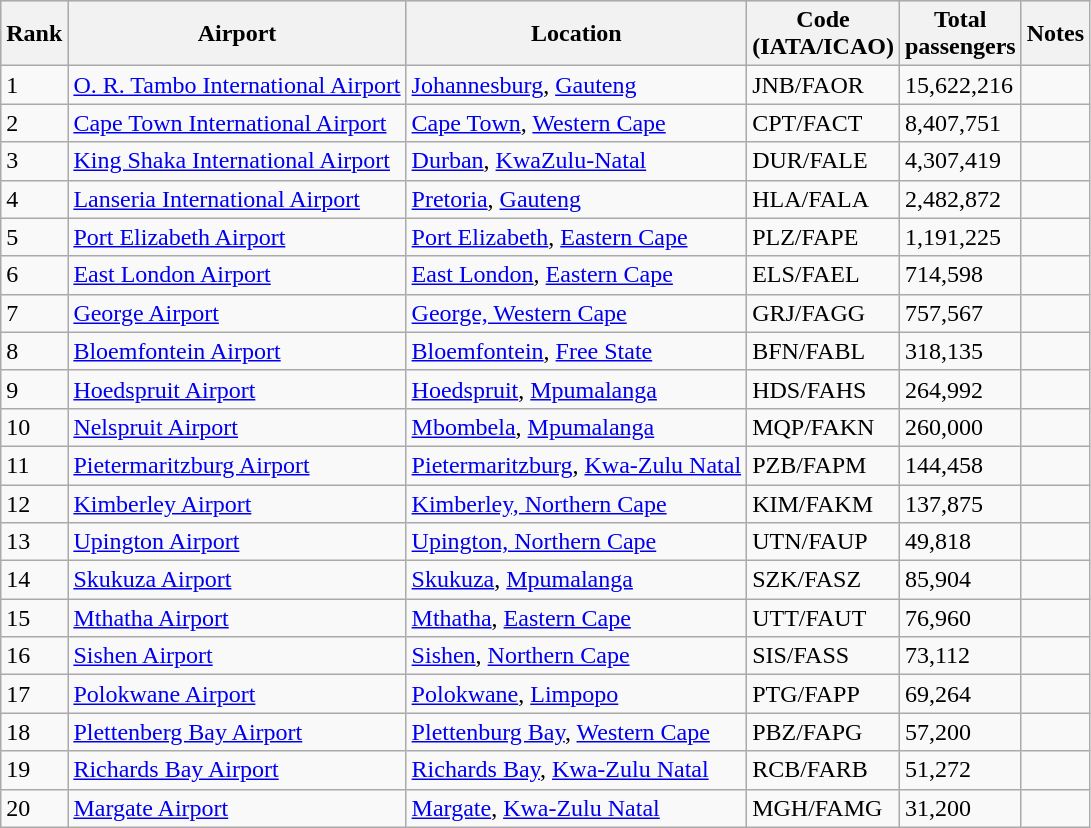<table class="wikitable sortable" width= align=>
<tr bgcolor=lightgrey>
<th>Rank</th>
<th>Airport</th>
<th>Location</th>
<th>Code<br>(IATA/ICAO)</th>
<th>Total<br>passengers</th>
<th>Notes</th>
</tr>
<tr>
<td>1</td>
<td><a href='#'>O. R. Tambo International Airport</a></td>
<td><a href='#'>Johannesburg</a>, <a href='#'>Gauteng</a></td>
<td>JNB/FAOR</td>
<td>15,622,216</td>
<td></td>
</tr>
<tr>
<td>2</td>
<td><a href='#'>Cape Town International Airport</a></td>
<td><a href='#'>Cape Town</a>, <a href='#'>Western Cape</a></td>
<td>CPT/FACT</td>
<td>8,407,751</td>
<td></td>
</tr>
<tr>
<td>3</td>
<td><a href='#'>King Shaka International Airport</a></td>
<td><a href='#'>Durban</a>, <a href='#'>KwaZulu-Natal</a></td>
<td>DUR/FALE</td>
<td>4,307,419</td>
<td></td>
</tr>
<tr>
<td>4</td>
<td><a href='#'>Lanseria International Airport</a></td>
<td><a href='#'>Pretoria</a>, <a href='#'>Gauteng</a></td>
<td>HLA/FALA</td>
<td>2,482,872</td>
<td></td>
</tr>
<tr>
<td>5</td>
<td><a href='#'>Port Elizabeth Airport</a></td>
<td><a href='#'>Port Elizabeth</a>, <a href='#'>Eastern Cape</a></td>
<td>PLZ/FAPE</td>
<td>1,191,225</td>
<td></td>
</tr>
<tr>
<td>6</td>
<td><a href='#'>East London Airport</a></td>
<td><a href='#'>East London</a>, <a href='#'>Eastern Cape</a></td>
<td>ELS/FAEL</td>
<td>714,598</td>
<td></td>
</tr>
<tr>
<td>7</td>
<td><a href='#'>George Airport</a></td>
<td><a href='#'>George, Western Cape</a></td>
<td>GRJ/FAGG</td>
<td>757,567</td>
<td></td>
</tr>
<tr>
<td>8</td>
<td><a href='#'>Bloemfontein Airport</a></td>
<td><a href='#'>Bloemfontein</a>, <a href='#'>Free State</a></td>
<td>BFN/FABL</td>
<td>318,135</td>
<td></td>
</tr>
<tr>
<td>9</td>
<td><a href='#'>Hoedspruit Airport</a></td>
<td><a href='#'>Hoedspruit</a>, <a href='#'>Mpumalanga</a></td>
<td>HDS/FAHS</td>
<td>264,992</td>
<td></td>
</tr>
<tr>
<td>10</td>
<td><a href='#'>Nelspruit Airport</a></td>
<td><a href='#'>Mbombela</a>, <a href='#'>Mpumalanga</a></td>
<td>MQP/FAKN</td>
<td>260,000</td>
<td></td>
</tr>
<tr>
<td>11</td>
<td><a href='#'>Pietermaritzburg Airport</a></td>
<td><a href='#'>Pietermaritzburg</a>, <a href='#'>Kwa-Zulu Natal</a></td>
<td>PZB/FAPM</td>
<td>144,458</td>
<td></td>
</tr>
<tr>
<td>12</td>
<td><a href='#'>Kimberley Airport</a></td>
<td><a href='#'>Kimberley, Northern Cape</a></td>
<td>KIM/FAKM</td>
<td>137,875</td>
<td></td>
</tr>
<tr>
<td>13</td>
<td><a href='#'>Upington Airport</a></td>
<td><a href='#'>Upington, Northern Cape</a></td>
<td>UTN/FAUP</td>
<td>49,818</td>
<td></td>
</tr>
<tr>
<td>14</td>
<td><a href='#'>Skukuza Airport</a></td>
<td><a href='#'>Skukuza</a>, <a href='#'>Mpumalanga</a></td>
<td>SZK/FASZ</td>
<td>85,904</td>
<td></td>
</tr>
<tr>
<td>15</td>
<td><a href='#'>Mthatha Airport</a></td>
<td><a href='#'>Mthatha</a>, <a href='#'>Eastern Cape</a></td>
<td>UTT/FAUT</td>
<td>76,960</td>
<td></td>
</tr>
<tr>
<td>16</td>
<td><a href='#'>Sishen Airport</a></td>
<td><a href='#'>Sishen</a>, <a href='#'>Northern Cape</a></td>
<td>SIS/FASS</td>
<td>73,112</td>
<td></td>
</tr>
<tr>
<td>17</td>
<td><a href='#'>Polokwane Airport</a></td>
<td><a href='#'>Polokwane</a>, <a href='#'>Limpopo</a></td>
<td>PTG/FAPP</td>
<td>69,264</td>
<td></td>
</tr>
<tr>
<td>18</td>
<td><a href='#'>Plettenberg Bay Airport</a></td>
<td><a href='#'>Plettenburg Bay</a>, <a href='#'>Western Cape</a></td>
<td>PBZ/FAPG</td>
<td>57,200</td>
<td></td>
</tr>
<tr>
<td>19</td>
<td><a href='#'>Richards Bay Airport</a></td>
<td><a href='#'>Richards Bay</a>, <a href='#'>Kwa-Zulu Natal</a></td>
<td>RCB/FARB</td>
<td>51,272</td>
<td></td>
</tr>
<tr>
<td>20</td>
<td><a href='#'>Margate Airport</a></td>
<td><a href='#'>Margate</a>, <a href='#'>Kwa-Zulu Natal</a></td>
<td>MGH/FAMG</td>
<td>31,200</td>
<td></td>
</tr>
</table>
